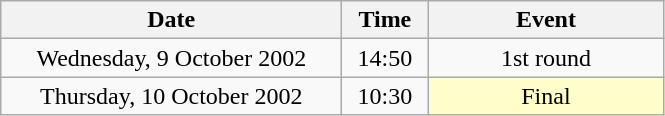<table class = "wikitable" style="text-align:center;">
<tr>
<th width=220>Date</th>
<th width=50>Time</th>
<th width=150>Event</th>
</tr>
<tr>
<td>Wednesday, 9 October 2002</td>
<td>14:50</td>
<td>1st round</td>
</tr>
<tr>
<td>Thursday, 10 October 2002</td>
<td>10:30</td>
<td bgcolor=ffffcc>Final</td>
</tr>
</table>
